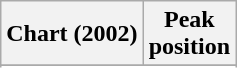<table class="wikitable sortable plainrowheaders" style="text-align:center">
<tr>
<th scope="col">Chart (2002)</th>
<th scope="col">Peak<br> position</th>
</tr>
<tr>
</tr>
<tr>
</tr>
<tr>
</tr>
</table>
